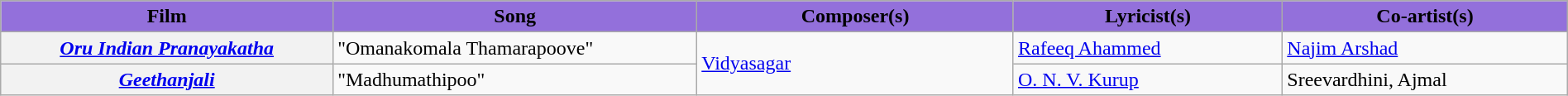<table class="wikitable plainrowheaders" width="100%" textcolor:#000;">
<tr style="background:#9370db; text-align:center;">
<td scope="col" width=21%><strong>Film</strong></td>
<td scope="col" width=23%><strong>Song</strong></td>
<td scope="col" width=20%><strong>Composer(s)</strong></td>
<td scope="col" width=17%><strong>Lyricist(s)</strong></td>
<td scope="col" width=18%><strong>Co-artist(s)</strong></td>
</tr>
<tr>
<th scope="row"><em><a href='#'>Oru Indian Pranayakatha</a></em></th>
<td>"Omanakomala Thamarapoove"</td>
<td rowspan="2"><a href='#'>Vidyasagar</a></td>
<td><a href='#'>Rafeeq Ahammed</a></td>
<td><a href='#'>Najim Arshad</a></td>
</tr>
<tr>
<th scope="row"><em><a href='#'>Geethanjali</a></em></th>
<td>"Madhumathipoo"</td>
<td><a href='#'>O. N. V. Kurup</a></td>
<td>Sreevardhini, Ajmal</td>
</tr>
</table>
